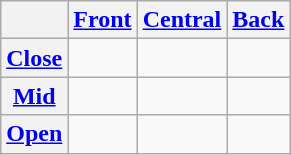<table class="wikitable">
<tr>
<th> </th>
<th><a href='#'>Front</a></th>
<th><a href='#'>Central</a></th>
<th><a href='#'>Back</a></th>
</tr>
<tr align=center>
<th><a href='#'>Close</a></th>
<td></td>
<td></td>
<td></td>
</tr>
<tr align=center>
<th><a href='#'>Mid</a></th>
<td></td>
<td></td>
<td></td>
</tr>
<tr align=center>
<th><a href='#'>Open</a></th>
<td></td>
<td></td>
<td></td>
</tr>
</table>
